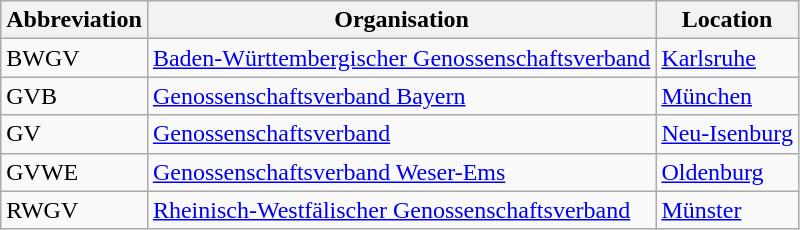<table class="wikitable sortable">
<tr>
<th>Abbreviation</th>
<th>Organisation</th>
<th>Location</th>
</tr>
<tr>
<td>BWGV</td>
<td><a href='#'>Baden-Württembergischer Genossenschaftsverband</a></td>
<td><a href='#'>Karlsruhe</a></td>
</tr>
<tr>
<td>GVB</td>
<td><a href='#'>Genossenschaftsverband Bayern</a></td>
<td><a href='#'>München</a></td>
</tr>
<tr>
<td>GV</td>
<td><a href='#'>Genossenschaftsverband</a></td>
<td><a href='#'>Neu-Isenburg</a></td>
</tr>
<tr>
<td>GVWE</td>
<td><a href='#'>Genossenschaftsverband Weser-Ems</a></td>
<td><a href='#'>Oldenburg</a></td>
</tr>
<tr>
<td>RWGV</td>
<td><a href='#'>Rheinisch-Westfälischer Genossenschaftsverband</a></td>
<td><a href='#'>Münster</a></td>
</tr>
</table>
